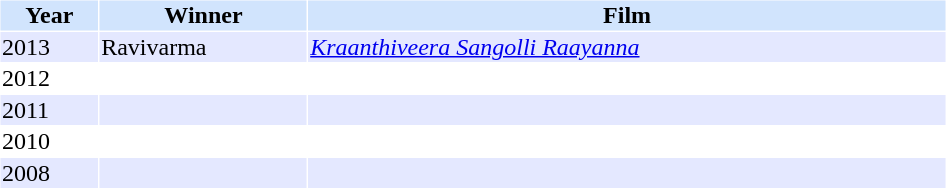<table cellspacing="1" cellpadding="1" border="0" width="50%">
<tr bgcolor="#d1e4fd">
<th>Year</th>
<th>Winner</th>
<th>Film</th>
</tr>
<tr bgcolor="#e4e8ff">
<td>2013</td>
<td>Ravivarma</td>
<td><em><a href='#'>Kraanthiveera Sangolli Raayanna</a></em></td>
</tr>
<tr>
<td>2012</td>
<td></td>
<td></td>
</tr>
<tr bgcolor="#e4e8ff">
<td>2011</td>
<td></td>
<td></td>
</tr>
<tr>
<td>2010</td>
<td></td>
<td></td>
</tr>
<tr bgcolor="#e4e8ff">
<td>2008</td>
<td></td>
<td></td>
</tr>
</table>
